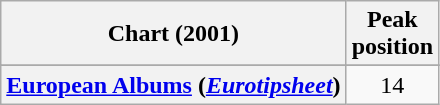<table class="wikitable sortable plainrowheaders">
<tr>
<th>Chart (2001)</th>
<th>Peak<br>position</th>
</tr>
<tr>
</tr>
<tr>
</tr>
<tr>
</tr>
<tr>
</tr>
<tr>
</tr>
<tr>
</tr>
<tr>
</tr>
<tr>
</tr>
<tr>
</tr>
<tr>
</tr>
<tr>
</tr>
<tr>
</tr>
<tr>
</tr>
<tr>
</tr>
<tr>
</tr>
<tr>
</tr>
<tr>
</tr>
<tr>
</tr>
<tr>
<th scope="row"><a href='#'>European Albums</a> (<em><a href='#'>Eurotipsheet</a></em>)</th>
<td style="text-align:center;">14</td>
</tr>
</table>
